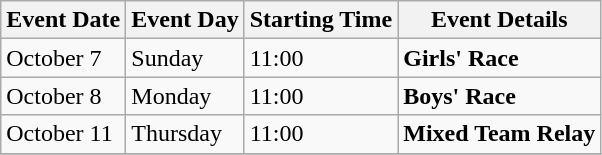<table class="wikitable">
<tr>
<th>Event Date</th>
<th>Event Day</th>
<th>Starting Time</th>
<th>Event Details</th>
</tr>
<tr>
<td>October 7</td>
<td>Sunday</td>
<td>11:00</td>
<td><strong>Girls' Race</strong></td>
</tr>
<tr>
<td>October 8</td>
<td>Monday</td>
<td>11:00</td>
<td><strong>Boys' Race</strong></td>
</tr>
<tr>
<td>October 11</td>
<td>Thursday</td>
<td>11:00</td>
<td><strong>Mixed Team Relay</strong></td>
</tr>
<tr>
</tr>
</table>
